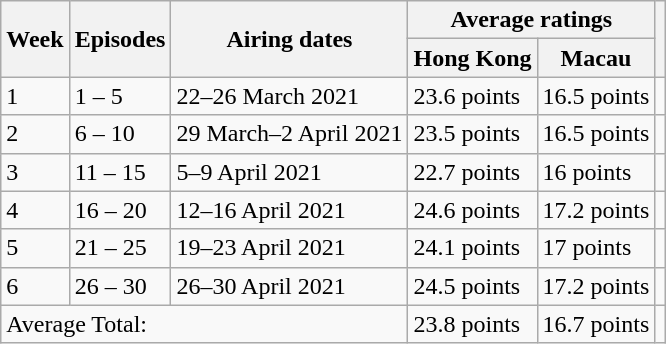<table class="wikitable">
<tr>
<th rowspan="2">Week</th>
<th rowspan="2">Episodes</th>
<th rowspan="2">Airing dates</th>
<th colspan="2">Average ratings</th>
<th rowspan="2"></th>
</tr>
<tr>
<th>Hong Kong</th>
<th>Macau</th>
</tr>
<tr>
<td>1</td>
<td>1 – 5</td>
<td>22–26 March 2021</td>
<td>23.6 points</td>
<td>16.5 points</td>
<td></td>
</tr>
<tr>
<td>2</td>
<td>6 – 10</td>
<td>29 March–2 April 2021</td>
<td>23.5 points</td>
<td>16.5 points</td>
<td></td>
</tr>
<tr>
<td>3</td>
<td>11 – 15</td>
<td>5–9 April 2021</td>
<td>22.7 points</td>
<td>16 points</td>
<td></td>
</tr>
<tr>
<td>4</td>
<td>16 – 20</td>
<td>12–16 April 2021</td>
<td>24.6 points</td>
<td>17.2 points</td>
<td></td>
</tr>
<tr>
<td>5</td>
<td>21 – 25</td>
<td>19–23 April 2021</td>
<td>24.1 points</td>
<td>17 points</td>
<td></td>
</tr>
<tr>
<td>6</td>
<td>26 – 30</td>
<td>26–30 April 2021</td>
<td>24.5 points</td>
<td>17.2 points</td>
<td></td>
</tr>
<tr>
<td colspan="3">Average Total:</td>
<td align="left">23.8 points</td>
<td>16.7 points</td>
<td></td>
</tr>
</table>
